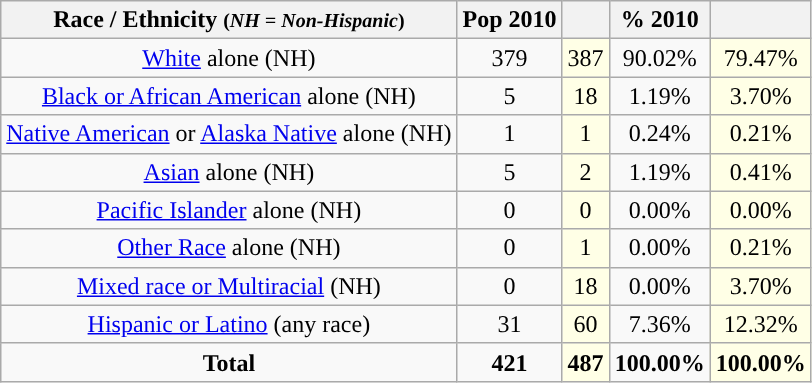<table class="wikitable" style="text-align:center;">
<tr>
<th>Race / Ethnicity <small>(<em>NH = Non-Hispanic</em>)</small></th>
<th>Pop 2010</th>
<th></th>
<th>% 2010</th>
<th></th>
</tr>
<tr>
<td><a href='#'>White</a> alone (NH)</td>
<td>379</td>
<td style='background: #ffffe6;'>387</td>
<td>90.02%</td>
<td style='background: #ffffe6;'>79.47%</td>
</tr>
<tr>
<td><a href='#'>Black or African American</a> alone (NH)</td>
<td>5</td>
<td style='background: #ffffe6;'>18</td>
<td>1.19%</td>
<td style='background: #ffffe6;'>3.70%</td>
</tr>
<tr>
<td><a href='#'>Native American</a> or <a href='#'>Alaska Native</a> alone (NH)</td>
<td>1</td>
<td style='background: #ffffe6;'>1</td>
<td>0.24%</td>
<td style='background: #ffffe6;'>0.21%</td>
</tr>
<tr>
<td><a href='#'>Asian</a> alone (NH)</td>
<td>5</td>
<td style='background: #ffffe6;'>2</td>
<td>1.19%</td>
<td style='background: #ffffe6;'>0.41%</td>
</tr>
<tr>
<td><a href='#'>Pacific Islander</a> alone (NH)</td>
<td>0</td>
<td style='background: #ffffe6;'>0</td>
<td>0.00%</td>
<td style='background: #ffffe6;'>0.00%</td>
</tr>
<tr>
<td><a href='#'>Other Race</a> alone (NH)</td>
<td>0</td>
<td style='background: #ffffe6;'>1</td>
<td>0.00%</td>
<td style='background: #ffffe6;'>0.21%</td>
</tr>
<tr>
<td><a href='#'>Mixed race or Multiracial</a> (NH)</td>
<td>0</td>
<td style='background: #ffffe6;'>18</td>
<td>0.00%</td>
<td style='background: #ffffe6;'>3.70%</td>
</tr>
<tr>
<td><a href='#'>Hispanic or Latino</a> (any race)</td>
<td>31</td>
<td style='background: #ffffe6;'>60</td>
<td>7.36%</td>
<td style='background: #ffffe6;'>12.32%</td>
</tr>
<tr>
<td><strong>Total</strong></td>
<td><strong>421</strong></td>
<td style='background: #ffffe6;'><strong>487</strong></td>
<td><strong>100.00%</strong></td>
<td style='background: #ffffe6;'><strong>100.00%</strong></td>
</tr>
</table>
